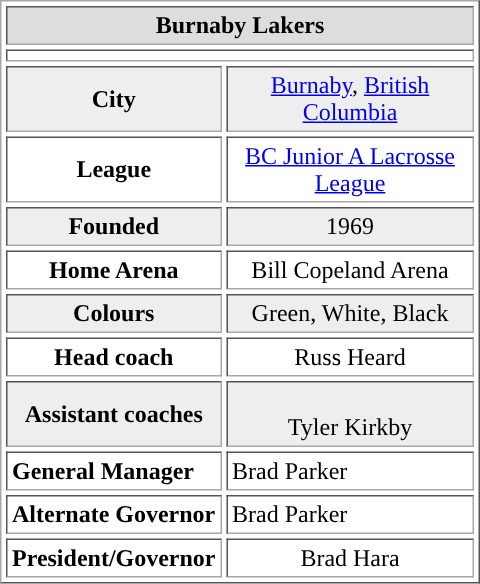<table border=1 align=right cellpadding=3 cellspacing=3 width=320 style = "margin-left: 0.5em">
<tr align="center" bgcolor="#dddddd">
<td colspan=2><strong>Burnaby Lakers</strong></td>
</tr>
<tr align="center">
<td colspan=2></td>
</tr>
<tr align="center" bgcolor="#eeeeee">
<td><strong>City</strong></td>
<td><a href='#'>Burnaby</a>, <a href='#'>British Columbia</a></td>
</tr>
<tr align="center">
<td><strong>League</strong></td>
<td><a href='#'>BC Junior A Lacrosse League</a></td>
</tr>
<tr align="center"  bgcolor="#eeeeee">
<td><strong>Founded</strong></td>
<td>1969</td>
</tr>
<tr align="center">
<td><strong>Home Arena</strong></td>
<td>Bill Copeland Arena</td>
</tr>
<tr align="center" bgcolor="#eeeeee">
<td><strong>Colours</strong></td>
<td>Green, White, Black</td>
</tr>
<tr align="center">
<td><strong>Head coach</strong></td>
<td>Russ Heard</td>
</tr>
<tr align="center" bgcolor="#eeeeee">
<td><strong>Assistant coaches</strong></td>
<td><br>Tyler Kirkby<br></td>
</tr>
<tr align="centre">
<td><strong>General Manager</strong></td>
<td>Brad Parker</td>
</tr>
<tr align="center|">
<td><strong>Alternate Governor</strong></td>
<td>Brad Parker</td>
</tr>
<tr align="center">
<td><strong>President/Governor</strong></td>
<td>Brad Hara</td>
</tr>
</table>
